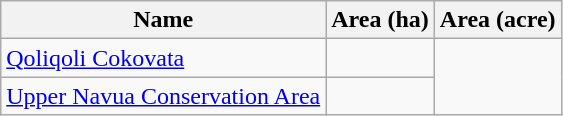<table class="wikitable sortable">
<tr>
<th scope="col" align=left>Name</th>
<th scope="col">Area (ha)</th>
<th scope="col">Area (acre)</th>
</tr>
<tr ---->
<td><a href='#'>Qoliqoli Cokovata</a></td>
<td></td>
</tr>
<tr ---->
<td><a href='#'>Upper Navua Conservation Area</a></td>
<td></td>
</tr>
</table>
